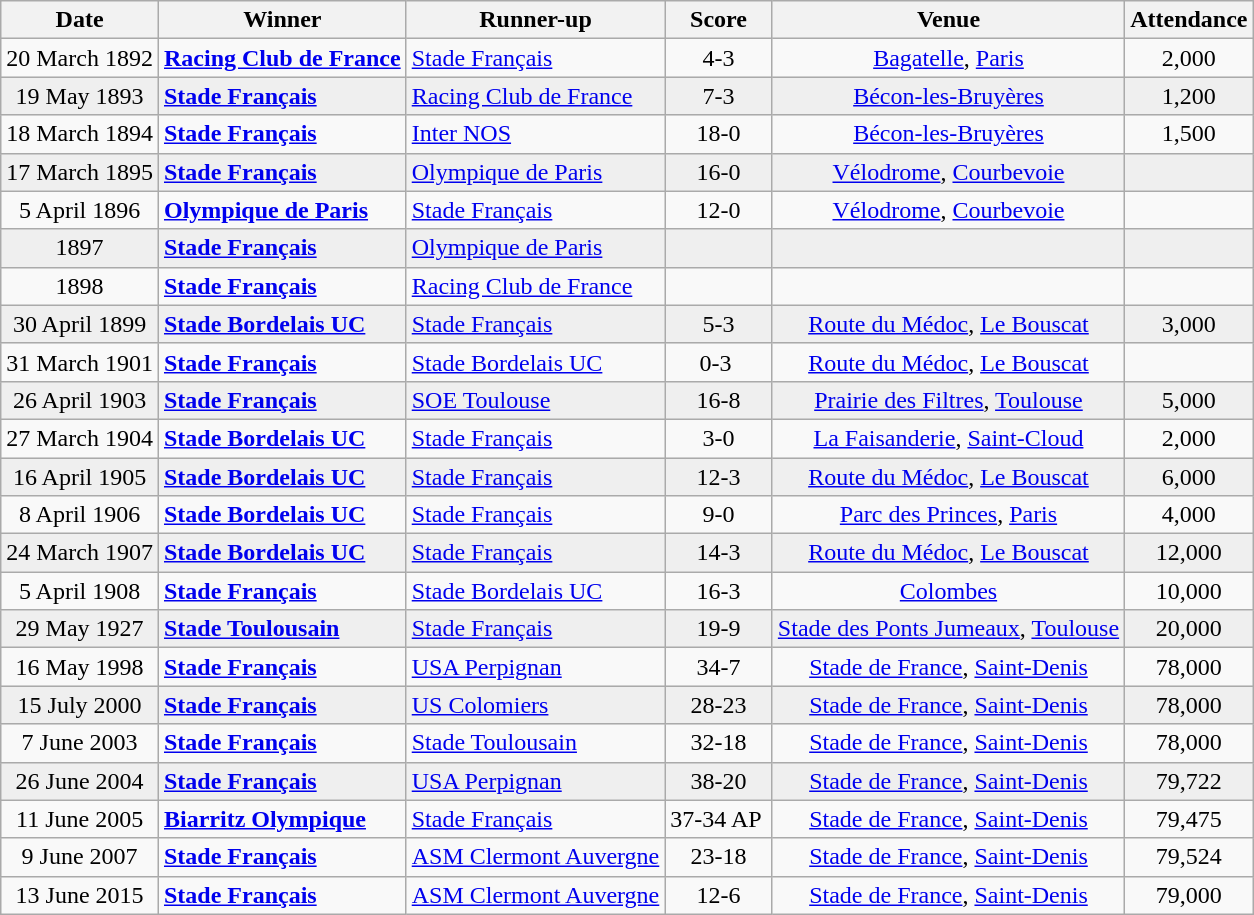<table class="wikitable">
<tr>
<th>Date</th>
<th>Winner</th>
<th>Runner-up</th>
<th>Score</th>
<th>Venue</th>
<th>Attendance</th>
</tr>
<tr>
<td align=center>20 March 1892</td>
<td><strong><a href='#'>Racing Club de France</a></strong></td>
<td><a href='#'>Stade Français</a></td>
<td align=center>4-3</td>
<td align=center><a href='#'>Bagatelle</a>, <a href='#'>Paris</a></td>
<td align=center>2,000</td>
</tr>
<tr bgcolor="#efefef">
<td align=center>19 May 1893</td>
<td><strong><a href='#'>Stade Français</a></strong></td>
<td><a href='#'>Racing Club de France</a></td>
<td align=center>7-3</td>
<td align=center><a href='#'>Bécon-les-Bruyères</a></td>
<td align=center>1,200</td>
</tr>
<tr>
<td align=center>18 March 1894</td>
<td><strong><a href='#'>Stade Français</a></strong></td>
<td><a href='#'>Inter NOS</a></td>
<td align=center>18-0</td>
<td align=center><a href='#'>Bécon-les-Bruyères</a></td>
<td align=center>1,500</td>
</tr>
<tr bgcolor="#efefef">
<td align=center>17 March 1895</td>
<td><strong><a href='#'>Stade Français</a></strong></td>
<td><a href='#'>Olympique de Paris</a></td>
<td align=center>16-0</td>
<td align=center><a href='#'>Vélodrome</a>, <a href='#'>Courbevoie</a></td>
<td align=center></td>
</tr>
<tr>
<td align=center>5 April 1896</td>
<td><strong><a href='#'>Olympique de Paris</a></strong></td>
<td><a href='#'>Stade Français</a></td>
<td align=center>12-0</td>
<td align=center><a href='#'>Vélodrome</a>, <a href='#'>Courbevoie</a></td>
<td align=center></td>
</tr>
<tr bgcolor="#efefef">
<td align=center>1897</td>
<td><strong><a href='#'>Stade Français</a></strong></td>
<td><a href='#'>Olympique de Paris</a></td>
<td align=center></td>
<td align=center></td>
<td align=center></td>
</tr>
<tr>
<td align=center>1898</td>
<td><strong><a href='#'>Stade Français</a></strong></td>
<td><a href='#'>Racing Club de France</a></td>
<td align=center></td>
<td align=center></td>
<td align=center></td>
</tr>
<tr bgcolor="#efefef">
<td align=center>30 April 1899</td>
<td><strong><a href='#'>Stade Bordelais UC</a></strong></td>
<td><a href='#'>Stade Français</a></td>
<td align=center>5-3</td>
<td align=center><a href='#'>Route du Médoc</a>, <a href='#'>Le Bouscat</a></td>
<td align=center>3,000</td>
</tr>
<tr>
<td align=center>31 March 1901</td>
<td><strong><a href='#'>Stade Français</a></strong></td>
<td><a href='#'>Stade Bordelais UC</a></td>
<td align=center>0-3 </td>
<td align=center><a href='#'>Route du Médoc</a>, <a href='#'>Le Bouscat</a></td>
<td align=center></td>
</tr>
<tr bgcolor="#efefef">
<td align=center>26 April 1903</td>
<td><strong><a href='#'>Stade Français</a></strong></td>
<td><a href='#'>SOE Toulouse</a></td>
<td align=center>16-8</td>
<td align=center><a href='#'>Prairie des Filtres</a>, <a href='#'>Toulouse</a></td>
<td align=center>5,000</td>
</tr>
<tr>
<td align=center>27 March 1904</td>
<td><strong><a href='#'>Stade Bordelais UC</a></strong></td>
<td><a href='#'>Stade Français</a></td>
<td align=center>3-0</td>
<td align=center><a href='#'>La Faisanderie</a>, <a href='#'>Saint-Cloud</a></td>
<td align=center>2,000</td>
</tr>
<tr bgcolor="#efefef">
<td align=center>16 April 1905</td>
<td><strong><a href='#'>Stade Bordelais UC</a></strong></td>
<td><a href='#'>Stade Français</a></td>
<td align=center>12-3</td>
<td align=center><a href='#'>Route du Médoc</a>, <a href='#'>Le Bouscat</a></td>
<td align=center>6,000</td>
</tr>
<tr>
<td align=center>8 April 1906</td>
<td><strong><a href='#'>Stade Bordelais UC</a></strong></td>
<td><a href='#'>Stade Français</a></td>
<td align=center>9-0</td>
<td align=center><a href='#'>Parc des Princes</a>, <a href='#'>Paris</a></td>
<td align=center>4,000</td>
</tr>
<tr bgcolor="#efefef">
<td align=center>24 March 1907</td>
<td><strong><a href='#'>Stade Bordelais UC</a></strong></td>
<td><a href='#'>Stade Français</a></td>
<td align=center>14-3</td>
<td align=center><a href='#'>Route du Médoc</a>, <a href='#'>Le Bouscat</a></td>
<td align=center>12,000</td>
</tr>
<tr>
<td align=center>5 April 1908</td>
<td><strong><a href='#'>Stade Français</a></strong></td>
<td><a href='#'>Stade Bordelais UC</a></td>
<td align=center>16-3</td>
<td align=center><a href='#'>Colombes</a></td>
<td align=center>10,000</td>
</tr>
<tr bgcolor="#efefef">
<td align=center>29 May 1927</td>
<td><strong><a href='#'>Stade Toulousain</a></strong></td>
<td><a href='#'>Stade Français</a></td>
<td align=center>19-9</td>
<td align=center><a href='#'>Stade des Ponts Jumeaux</a>, <a href='#'>Toulouse</a></td>
<td align=center>20,000</td>
</tr>
<tr>
<td align=center>16 May 1998</td>
<td><strong><a href='#'>Stade Français</a></strong></td>
<td><a href='#'>USA Perpignan</a></td>
<td align=center>34-7</td>
<td align=center><a href='#'>Stade de France</a>, <a href='#'>Saint-Denis</a></td>
<td align=center>78,000</td>
</tr>
<tr bgcolor="#efefef">
<td align=center>15 July 2000</td>
<td><strong><a href='#'>Stade Français</a></strong></td>
<td><a href='#'>US Colomiers</a></td>
<td align=center>28-23</td>
<td align=center><a href='#'>Stade de France</a>, <a href='#'>Saint-Denis</a></td>
<td align=center>78,000</td>
</tr>
<tr>
<td align=center>7 June 2003</td>
<td><strong><a href='#'>Stade Français</a></strong></td>
<td><a href='#'>Stade Toulousain</a></td>
<td align=center>32-18</td>
<td align=center><a href='#'>Stade de France</a>, <a href='#'>Saint-Denis</a></td>
<td align=center>78,000</td>
</tr>
<tr bgcolor="#efefef">
<td align=center>26 June 2004</td>
<td><strong><a href='#'>Stade Français</a></strong></td>
<td><a href='#'>USA Perpignan</a></td>
<td align=center>38-20</td>
<td align=center><a href='#'>Stade de France</a>, <a href='#'>Saint-Denis</a></td>
<td align=center>79,722</td>
</tr>
<tr>
<td align=center>11 June 2005</td>
<td><strong><a href='#'>Biarritz Olympique</a></strong></td>
<td><a href='#'>Stade Français</a></td>
<td align=center>37-34 AP </td>
<td align=center><a href='#'>Stade de France</a>, <a href='#'>Saint-Denis</a></td>
<td align=center>79,475</td>
</tr>
<tr>
<td align=center>9 June 2007</td>
<td><strong><a href='#'>Stade Français</a></strong></td>
<td><a href='#'>ASM Clermont Auvergne</a></td>
<td align=center>23-18</td>
<td align=center><a href='#'>Stade de France</a>, <a href='#'>Saint-Denis</a></td>
<td align=center>79,524</td>
</tr>
<tr>
<td align=center>13 June 2015</td>
<td><strong><a href='#'>Stade Français</a></strong></td>
<td><a href='#'>ASM Clermont Auvergne</a></td>
<td align=center>12-6</td>
<td align=center><a href='#'>Stade de France</a>, <a href='#'>Saint-Denis</a></td>
<td align=center>79,000</td>
</tr>
</table>
